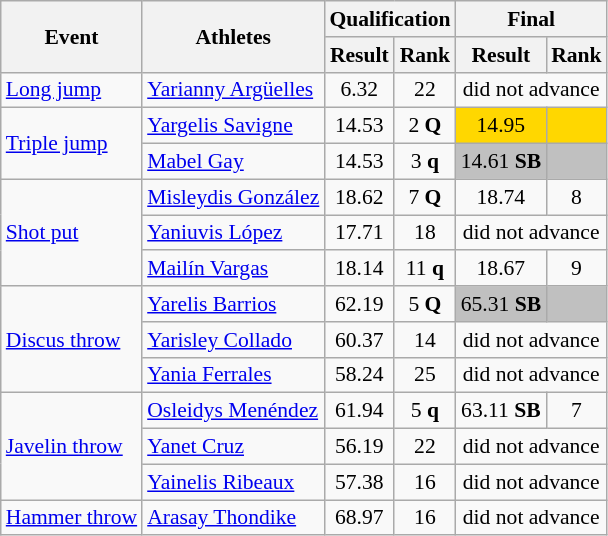<table class="wikitable" border="1" style="font-size:90%">
<tr>
<th rowspan="2">Event</th>
<th rowspan="2">Athletes</th>
<th colspan="2">Qualification</th>
<th colspan="2">Final</th>
</tr>
<tr>
<th>Result</th>
<th>Rank</th>
<th>Result</th>
<th>Rank</th>
</tr>
<tr>
<td><a href='#'>Long jump</a></td>
<td><a href='#'>Yarianny Argüelles</a></td>
<td align=center>6.32</td>
<td align=center>22</td>
<td align=center colspan="2">did not advance</td>
</tr>
<tr>
<td rowspan=2><a href='#'>Triple jump</a></td>
<td><a href='#'>Yargelis Savigne</a></td>
<td align=center>14.53</td>
<td align=center>2 <strong>Q</strong></td>
<td align=center bgcolor=gold>14.95</td>
<td align=center bgcolor=gold></td>
</tr>
<tr>
<td><a href='#'>Mabel Gay</a></td>
<td align=center>14.53</td>
<td align=center>3 <strong>q</strong></td>
<td align=center bgcolor=silver>14.61 <strong>SB</strong></td>
<td align=center bgcolor=silver></td>
</tr>
<tr>
<td rowspan=3><a href='#'>Shot put</a></td>
<td><a href='#'>Misleydis González</a></td>
<td align=center>18.62</td>
<td align=center>7 <strong>Q</strong></td>
<td align=center>18.74</td>
<td align=center>8</td>
</tr>
<tr>
<td><a href='#'>Yaniuvis López</a></td>
<td align=center>17.71</td>
<td align=center>18</td>
<td align=center colspan="2">did not advance</td>
</tr>
<tr>
<td><a href='#'>Mailín Vargas</a></td>
<td align=center>18.14</td>
<td align=center>11 <strong>q</strong></td>
<td align=center>18.67</td>
<td align=center>9</td>
</tr>
<tr>
<td rowspan=3><a href='#'>Discus throw</a></td>
<td><a href='#'>Yarelis Barrios</a></td>
<td align=center>62.19</td>
<td align=center>5 <strong>Q</strong></td>
<td align=center bgcolor=silver>65.31 <strong>SB</strong></td>
<td align=center bgcolor=silver></td>
</tr>
<tr>
<td><a href='#'>Yarisley Collado</a></td>
<td align=center>60.37</td>
<td align=center>14</td>
<td align=center colspan="2">did not advance</td>
</tr>
<tr>
<td><a href='#'>Yania Ferrales</a></td>
<td align=center>58.24</td>
<td align=center>25</td>
<td align=center colspan="2">did not advance</td>
</tr>
<tr>
<td rowspan=3><a href='#'>Javelin throw</a></td>
<td><a href='#'>Osleidys Menéndez</a></td>
<td align=center>61.94</td>
<td align=center>5 <strong>q</strong></td>
<td align=center>63.11 <strong>SB</strong></td>
<td align=center>7</td>
</tr>
<tr>
<td><a href='#'>Yanet Cruz</a></td>
<td align=center>56.19</td>
<td align=center>22</td>
<td align=center colspan="2">did not advance</td>
</tr>
<tr>
<td><a href='#'>Yainelis Ribeaux</a></td>
<td align=center>57.38</td>
<td align=center>16</td>
<td align=center colspan="2">did not advance</td>
</tr>
<tr>
<td><a href='#'>Hammer throw</a></td>
<td><a href='#'>Arasay Thondike</a></td>
<td align=center>68.97</td>
<td align=center>16</td>
<td align=center colspan="2">did not advance</td>
</tr>
</table>
